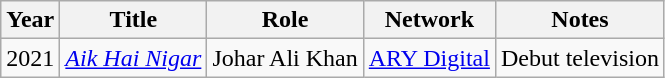<table class="wikitable sortable plainrowheaders">
<tr style="text-align:center;">
<th scope="col">Year</th>
<th scope="col">Title</th>
<th scope="col">Role</th>
<th scope="col">Network</th>
<th scope="col">Notes</th>
</tr>
<tr>
<td>2021</td>
<td><em><a href='#'>Aik Hai Nigar</a></em></td>
<td>Johar Ali Khan</td>
<td><a href='#'>ARY Digital</a></td>
<td>Debut television</td>
</tr>
</table>
